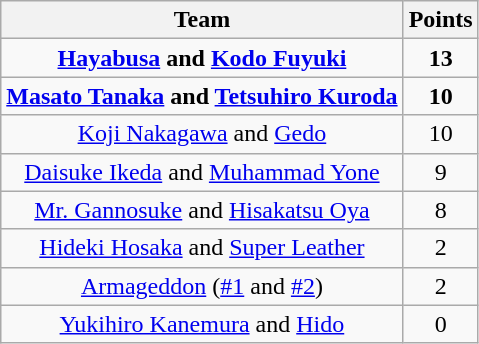<table class="wikitable" style="text-align:center">
<tr>
<th>Team</th>
<th>Points</th>
</tr>
<tr>
<td><strong><a href='#'>Hayabusa</a> and <a href='#'>Kodo Fuyuki</a></strong></td>
<td><strong>13</strong></td>
</tr>
<tr>
<td><strong><a href='#'>Masato Tanaka</a> and <a href='#'>Tetsuhiro Kuroda</a></strong></td>
<td><strong>10</strong></td>
</tr>
<tr>
<td><a href='#'>Koji Nakagawa</a> and <a href='#'>Gedo</a></td>
<td>10</td>
</tr>
<tr>
<td><a href='#'>Daisuke Ikeda</a> and <a href='#'>Muhammad Yone</a></td>
<td>9</td>
</tr>
<tr>
<td><a href='#'>Mr. Gannosuke</a> and <a href='#'>Hisakatsu Oya</a></td>
<td>8</td>
</tr>
<tr>
<td><a href='#'>Hideki Hosaka</a> and <a href='#'>Super Leather</a></td>
<td>2</td>
</tr>
<tr>
<td><a href='#'>Armageddon</a> (<a href='#'>#1</a> and <a href='#'>#2</a>)</td>
<td>2</td>
</tr>
<tr>
<td><a href='#'>Yukihiro Kanemura</a> and <a href='#'>Hido</a></td>
<td>0</td>
</tr>
</table>
